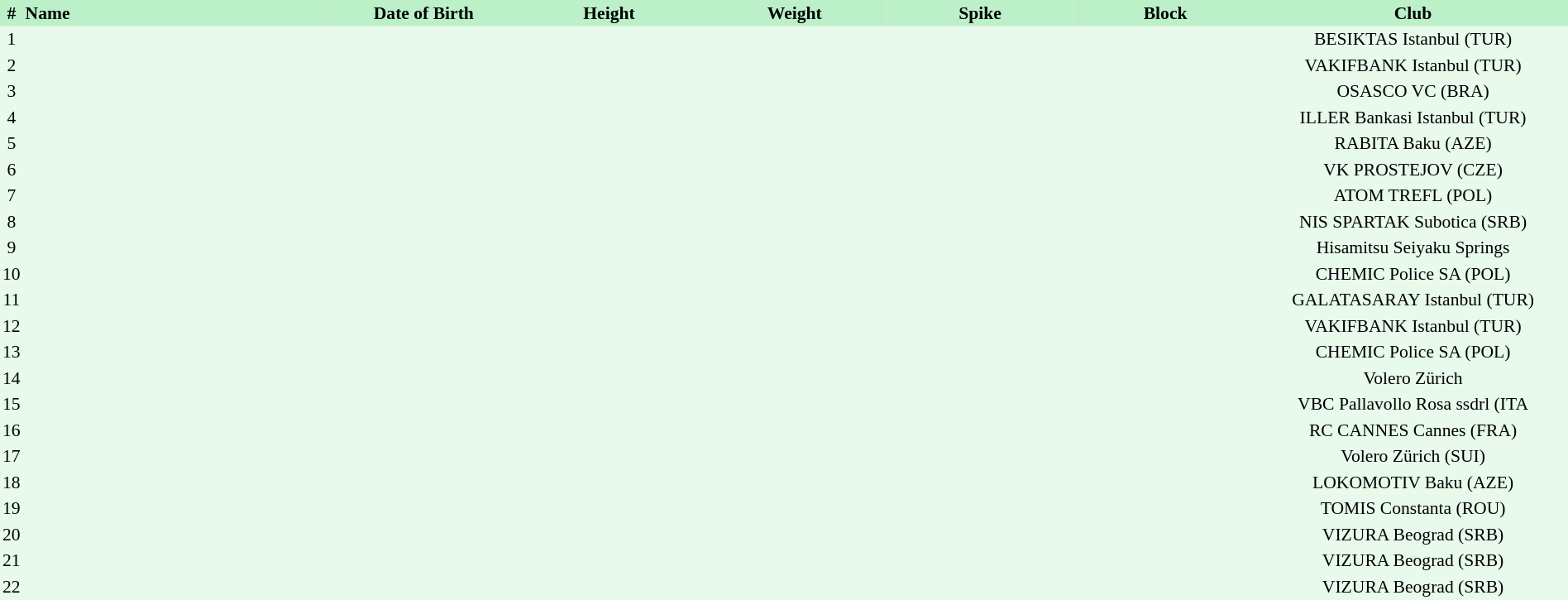<table border=0 cellpadding=2 cellspacing=0  |- bgcolor=#FFECCE style="text-align:center; font-size:90%; width:100%">
<tr bgcolor=#BBF0C9>
<th>#</th>
<th align=left width=20%>Name</th>
<th width=12%>Date of Birth</th>
<th width=12%>Height</th>
<th width=12%>Weight</th>
<th width=12%>Spike</th>
<th width=12%>Block</th>
<th width=20%>Club</th>
</tr>
<tr bgcolor=#E7FAEC>
<td>1</td>
<td align=left></td>
<td align=right></td>
<td></td>
<td></td>
<td></td>
<td></td>
<td>BESIKTAS Istanbul (TUR)</td>
</tr>
<tr bgcolor=#E7FAEC>
<td>2</td>
<td align=left></td>
<td align=right></td>
<td></td>
<td></td>
<td></td>
<td></td>
<td>VAKIFBANK Istanbul (TUR)</td>
</tr>
<tr bgcolor=#E7FAEC>
<td>3</td>
<td align=left></td>
<td align=right></td>
<td></td>
<td></td>
<td></td>
<td></td>
<td>OSASCO VC (BRA)</td>
</tr>
<tr bgcolor=#E7FAEC>
<td>4</td>
<td align=left></td>
<td align=right></td>
<td></td>
<td></td>
<td></td>
<td></td>
<td>ILLER Bankasi Istanbul (TUR)</td>
</tr>
<tr bgcolor=#E7FAEC>
<td>5</td>
<td align=left></td>
<td align=right></td>
<td></td>
<td></td>
<td></td>
<td></td>
<td>RABITA Baku (AZE)</td>
</tr>
<tr bgcolor=#E7FAEC>
<td>6</td>
<td align=left></td>
<td align=right></td>
<td></td>
<td></td>
<td></td>
<td></td>
<td>VK PROSTEJOV (CZE)</td>
</tr>
<tr bgcolor=#E7FAEC>
<td>7</td>
<td align=left></td>
<td align=right></td>
<td></td>
<td></td>
<td></td>
<td></td>
<td>ATOM TREFL (POL)</td>
</tr>
<tr bgcolor=#E7FAEC>
<td>8</td>
<td align=left></td>
<td align=right></td>
<td></td>
<td></td>
<td></td>
<td></td>
<td>NIS SPARTAK Subotica (SRB)</td>
</tr>
<tr bgcolor=#E7FAEC>
<td>9</td>
<td align=left></td>
<td align=right></td>
<td></td>
<td></td>
<td></td>
<td></td>
<td>Hisamitsu Seiyaku Springs</td>
</tr>
<tr bgcolor=#E7FAEC>
<td>10</td>
<td align=left></td>
<td align=right></td>
<td></td>
<td></td>
<td></td>
<td></td>
<td>CHEMIC Police SA (POL)</td>
</tr>
<tr bgcolor=#E7FAEC>
<td>11</td>
<td align=left></td>
<td align=right></td>
<td></td>
<td></td>
<td></td>
<td></td>
<td>GALATASARAY Istanbul (TUR)</td>
</tr>
<tr bgcolor=#E7FAEC>
<td>12</td>
<td align=left></td>
<td align=right></td>
<td></td>
<td></td>
<td></td>
<td></td>
<td>VAKIFBANK Istanbul (TUR)</td>
</tr>
<tr bgcolor=#E7FAEC>
<td>13</td>
<td align=left></td>
<td align=right></td>
<td></td>
<td></td>
<td></td>
<td></td>
<td>CHEMIC Police SA (POL)</td>
</tr>
<tr bgcolor=#E7FAEC>
<td>14</td>
<td align=left></td>
<td align=right></td>
<td></td>
<td></td>
<td></td>
<td></td>
<td>Volero Zürich</td>
</tr>
<tr bgcolor=#E7FAEC>
<td>15</td>
<td align=left></td>
<td align=right></td>
<td></td>
<td></td>
<td></td>
<td></td>
<td>VBC Pallavollo Rosa ssdrl (ITA</td>
</tr>
<tr bgcolor=#E7FAEC>
<td>16</td>
<td align=left></td>
<td align=right></td>
<td></td>
<td></td>
<td></td>
<td></td>
<td>RC CANNES Cannes (FRA)</td>
</tr>
<tr bgcolor=#E7FAEC>
<td>17</td>
<td align=left></td>
<td align=right></td>
<td></td>
<td></td>
<td></td>
<td></td>
<td>Volero Zürich (SUI)</td>
</tr>
<tr bgcolor=#E7FAEC>
<td>18</td>
<td align=left></td>
<td align=right></td>
<td></td>
<td></td>
<td></td>
<td></td>
<td>LOKOMOTIV Baku (AZE)</td>
</tr>
<tr bgcolor=#E7FAEC>
<td>19</td>
<td align=left></td>
<td align=right></td>
<td></td>
<td></td>
<td></td>
<td></td>
<td>TOMIS Constanta (ROU)</td>
</tr>
<tr bgcolor=#E7FAEC>
<td>20</td>
<td align=left></td>
<td align=right></td>
<td></td>
<td></td>
<td></td>
<td></td>
<td>VIZURA Beograd (SRB)</td>
</tr>
<tr bgcolor=#E7FAEC>
<td>21</td>
<td align=left></td>
<td align=right></td>
<td></td>
<td></td>
<td></td>
<td></td>
<td>VIZURA Beograd (SRB)</td>
</tr>
<tr bgcolor=#E7FAEC>
<td>22</td>
<td align=left></td>
<td align=right></td>
<td></td>
<td></td>
<td></td>
<td></td>
<td>VIZURA Beograd (SRB)</td>
</tr>
</table>
